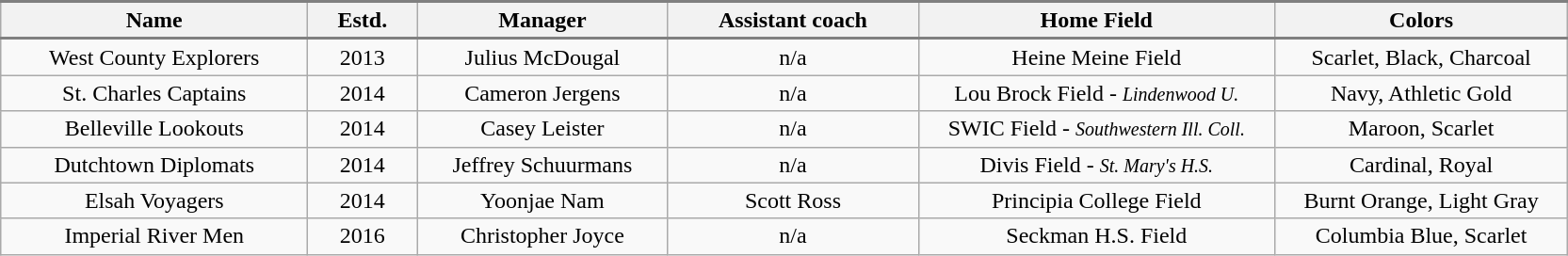<table class="wikitable">
<tr style="border-top: 2px solid grey" align="center">
<th scope="col" width="210px">Name</th>
<th scope="col" width="70px">Estd.</th>
<th scope="col" width="170px">Manager</th>
<th scope="col" width="170px">Assistant coach</th>
<th scope="col" width="245px">Home Field</th>
<th scope="col" width="200px">Colors</th>
</tr>
<tr style="color: black; border-top: 2px solid grey" align="center">
<td>West County Explorers</td>
<td>2013</td>
<td>Julius McDougal</td>
<td>n/a</td>
<td>Heine Meine Field</td>
<td>Scarlet, Black, Charcoal</td>
</tr>
<tr style="color: black" align="center">
<td>St. Charles Captains</td>
<td>2014</td>
<td>Cameron Jergens</td>
<td>n/a</td>
<td>Lou Brock Field - <small><em>Lindenwood U.</em></small></td>
<td>Navy, Athletic Gold</td>
</tr>
<tr style="color: black" align="center">
<td>Belleville Lookouts</td>
<td>2014</td>
<td>Casey Leister</td>
<td>n/a</td>
<td>SWIC Field - <small><em>Southwestern Ill. Coll.</em></small></td>
<td>Maroon, Scarlet</td>
</tr>
<tr style="color: black" align="center">
<td>Dutchtown Diplomats</td>
<td>2014</td>
<td>Jeffrey Schuurmans</td>
<td>n/a</td>
<td>Divis Field - <small><em>St. Mary's H.S.</em></small></td>
<td>Cardinal, Royal</td>
</tr>
<tr style="color: black" align="center">
<td>Elsah Voyagers</td>
<td>2014</td>
<td>Yoonjae Nam</td>
<td>Scott Ross</td>
<td>Principia College Field</td>
<td>Burnt Orange, Light Gray</td>
</tr>
<tr style="color: black" align="center">
<td>Imperial River Men</td>
<td>2016</td>
<td>Christopher Joyce</td>
<td>n/a</td>
<td>Seckman H.S. Field</td>
<td>Columbia Blue, Scarlet</td>
</tr>
</table>
